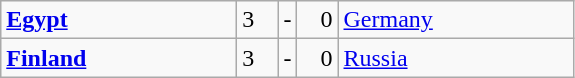<table class="wikitable">
<tr>
<td width=150> <strong><a href='#'>Egypt</a></strong></td>
<td style="width:20px; text-align:left;">3</td>
<td>-</td>
<td style="width:20px; text-align:right;">0</td>
<td width=150> <a href='#'>Germany</a></td>
</tr>
<tr>
<td> <strong><a href='#'>Finland</a></strong></td>
<td style="text-align:left;">3</td>
<td>-</td>
<td style="text-align:right;">0</td>
<td> <a href='#'>Russia</a></td>
</tr>
</table>
